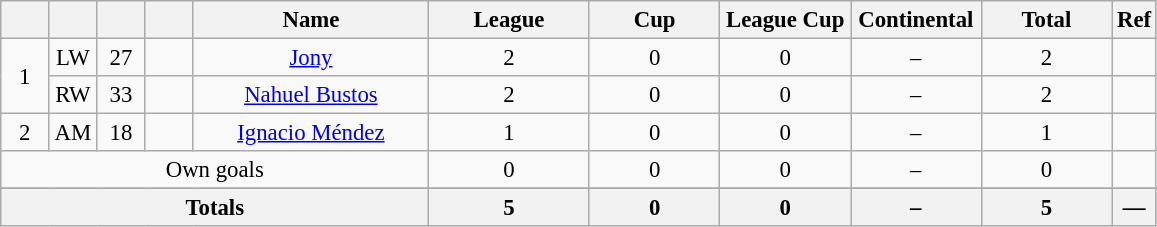<table class="wikitable sortable" style="font-size: 95%; text-align: center;">
<tr>
<th style="width:25px; background:#; color:;"></th>
<th style="width:25px; background:#; color:;"></th>
<th style="width:25px; background:#; color:;"></th>
<th style="width:25px; background:#; color:;"></th>
<th style="width:150px; background:#; color:;">Name</th>
<th style="width:100px; background:#; color:;">League</th>
<th style="width:80px; background:#; color:;">Cup</th>
<th style="width:80px; background:#; color:;">League Cup</th>
<th style="width:80px; background:#; color:;">Continental</th>
<th style="width:80px; background:#; color:;"><strong>Total</strong></th>
<th style="width:10px; background:#; color:;"><strong>Ref</strong></th>
</tr>
<tr>
<td rowspan=2>1</td>
<td>LW</td>
<td>27</td>
<td></td>
<td data-sort-value="Jony"><a href='#'>Jony</a></td>
<td>2</td>
<td>0</td>
<td>0</td>
<td>–</td>
<td>2</td>
<td></td>
</tr>
<tr>
<td>RW</td>
<td>33</td>
<td></td>
<td data-sort-value="Bustos, Nahuel"><a href='#'>Nahuel Bustos</a></td>
<td>2</td>
<td>0</td>
<td>0</td>
<td>–</td>
<td>2</td>
<td></td>
</tr>
<tr>
<td>2</td>
<td>AM</td>
<td>18</td>
<td></td>
<td data-sort-value="Méndez, Ignacio"><a href='#'>Ignacio Méndez</a></td>
<td>1</td>
<td>0</td>
<td>0</td>
<td>–</td>
<td>1</td>
<td></td>
</tr>
<tr>
<td colspan="5">Own goals</td>
<td>0</td>
<td>0</td>
<td>0</td>
<td>–</td>
<td>0</td>
<td></td>
</tr>
<tr>
</tr>
<tr class="sortbottom">
</tr>
<tr class="sortbottom">
<th colspan=5><strong>Totals</strong></th>
<th><strong>5</strong></th>
<th><strong>0</strong></th>
<th><strong>0</strong></th>
<th><strong>–</strong></th>
<th><strong>5</strong></th>
<th><strong>—</strong></th>
</tr>
</table>
